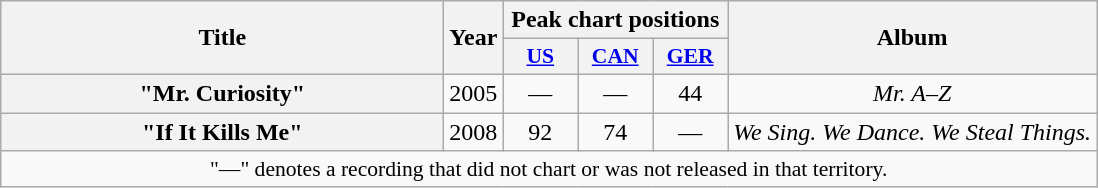<table class="wikitable plainrowheaders" style="text-align:center;" border="1">
<tr>
<th scope="col" rowspan="2" style="width:18em;">Title</th>
<th scope="col" rowspan="2">Year</th>
<th scope="col" colspan="3">Peak chart positions</th>
<th scope="col" rowspan="2">Album</th>
</tr>
<tr>
<th scope="col" style="width:3em;font-size:90%;"><a href='#'>US</a><br></th>
<th scope="col" style="width:3em;font-size:90%;"><a href='#'>CAN</a><br></th>
<th scope="col" style="width:3em;font-size:90%;"><a href='#'>GER</a><br></th>
</tr>
<tr>
<th scope="row">"Mr. Curiosity"</th>
<td>2005</td>
<td>—</td>
<td>—</td>
<td>44</td>
<td><em>Mr. A–Z</em></td>
</tr>
<tr>
<th scope="row">"If It Kills Me"</th>
<td>2008</td>
<td>92</td>
<td>74</td>
<td>—</td>
<td><em>We Sing. We Dance. We Steal Things.</em></td>
</tr>
<tr>
<td colspan="6" style="font-size:90%">"—" denotes a recording that did not chart or was not released in that territory.</td>
</tr>
</table>
